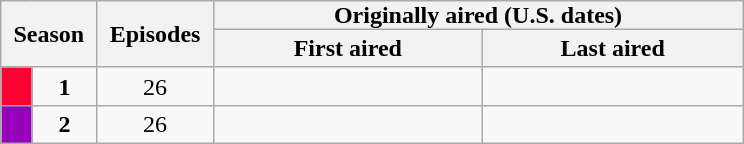<table class="wikitable">
<tr>
<th style="padding:0 8px;" rowspan="2" colspan="2">Season</th>
<th style="padding:0 8px;" rowspan="2">Episodes</th>
<th style="padding:0 80px;" colspan="2">Originally aired (U.S. dates)</th>
</tr>
<tr>
<th>First aired</th>
<th>Last aired</th>
</tr>
<tr>
<td style="background:#f03; color:#100; text-align:center;"></td>
<td style="text-align:center;"><strong>1</strong></td>
<td style="text-align:center;">26</td>
<td style="text-align:center;"></td>
<td style="text-align:center;"></td>
</tr>
<tr>
<td style="background:#90b; color:#100; text-align:center;"></td>
<td style="text-align:center;"><strong>2</strong></td>
<td style="text-align:center;">26</td>
<td style="text-align:center;"></td>
<td style="text-align:center;"></td>
</tr>
</table>
